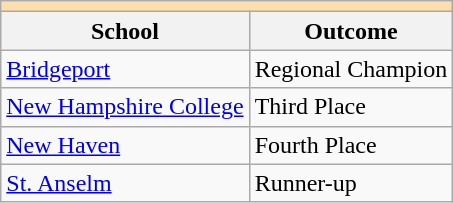<table class="wikitable" style="float:left; margin-right:1em;">
<tr>
<th colspan="3" style="background:#ffdead;"></th>
</tr>
<tr>
<th>School</th>
<th>Outcome</th>
</tr>
<tr>
<td><a href='#'>Bridgeport</a></td>
<td>Regional Champion</td>
</tr>
<tr>
<td><a href='#'>New Hampshire College</a></td>
<td>Third Place</td>
</tr>
<tr>
<td><a href='#'>New Haven</a></td>
<td>Fourth Place</td>
</tr>
<tr>
<td><a href='#'>St. Anselm</a></td>
<td>Runner-up</td>
</tr>
</table>
